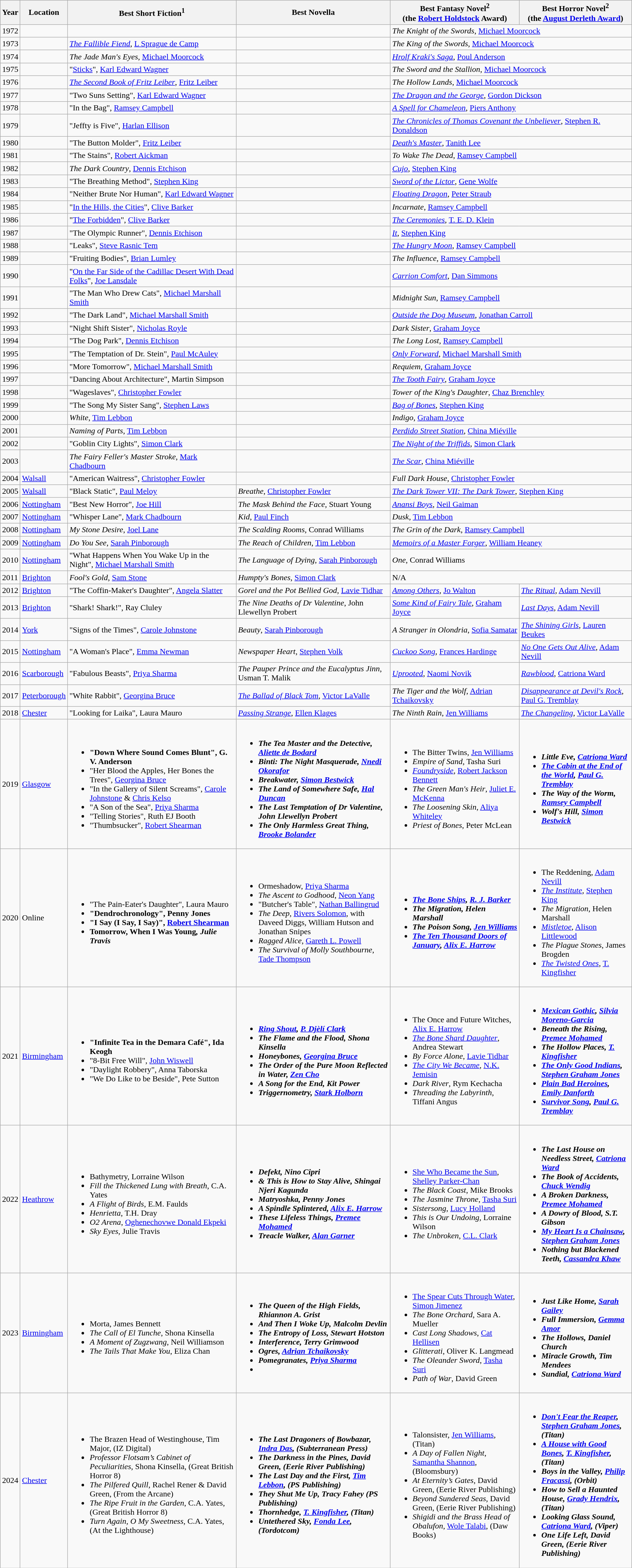<table class="wikitable">
<tr>
<th>Year</th>
<th>Location</th>
<th>Best Short Fiction<sup>1</sup></th>
<th>Best Novella</th>
<th>Best Fantasy Novel<sup>2</sup><br>(the <a href='#'>Robert Holdstock</a> Award)</th>
<th>Best Horror Novel<sup>2</sup><br>(the <a href='#'>August Derleth Award</a>)</th>
</tr>
<tr>
<td>1972</td>
<td></td>
<td></td>
<td></td>
<td colspan="2"><em>The Knight of the Swords</em>, <a href='#'>Michael Moorcock</a></td>
</tr>
<tr>
<td>1973</td>
<td></td>
<td><em><a href='#'>The Fallible Fiend</a></em>, <a href='#'>L Sprague de Camp</a></td>
<td></td>
<td colspan="2"><em>The King of the Swords</em>, <a href='#'>Michael Moorcock</a></td>
</tr>
<tr>
<td>1974</td>
<td></td>
<td><em>The Jade Man's Eyes</em>, <a href='#'>Michael Moorcock</a></td>
<td></td>
<td colspan="2"><em><a href='#'>Hrolf Kraki's Saga</a></em>, <a href='#'>Poul Anderson</a></td>
</tr>
<tr>
<td>1975</td>
<td></td>
<td>"<a href='#'>Sticks</a>", <a href='#'>Karl Edward Wagner</a></td>
<td></td>
<td colspan="2"><em>The Sword and the Stallion</em>, <a href='#'>Michael Moorcock</a></td>
</tr>
<tr>
<td>1976</td>
<td></td>
<td><em><a href='#'>The Second Book of Fritz Leiber</a></em>, <a href='#'>Fritz Leiber</a></td>
<td></td>
<td colspan="2"><em>The Hollow Lands</em>, <a href='#'>Michael Moorcock</a></td>
</tr>
<tr>
<td>1977</td>
<td></td>
<td>"Two Suns Setting", <a href='#'>Karl Edward Wagner</a></td>
<td></td>
<td colspan="2"><em><a href='#'>The Dragon and the George</a></em>, <a href='#'>Gordon Dickson</a></td>
</tr>
<tr>
<td>1978</td>
<td></td>
<td>"In the Bag", <a href='#'>Ramsey Campbell</a></td>
<td></td>
<td colspan="2"><em><a href='#'>A Spell for Chameleon</a></em>, <a href='#'>Piers Anthony</a></td>
</tr>
<tr>
<td>1979</td>
<td></td>
<td>"Jeffty is Five", <a href='#'>Harlan Ellison</a></td>
<td></td>
<td colspan="2"><em><a href='#'>The Chronicles of Thomas Covenant the Unbeliever</a></em>, <a href='#'>Stephen R. Donaldson</a></td>
</tr>
<tr>
<td>1980</td>
<td></td>
<td>"The Button Molder", <a href='#'>Fritz Leiber</a></td>
<td></td>
<td colspan="2"><em><a href='#'>Death's Master</a></em>, <a href='#'>Tanith Lee</a></td>
</tr>
<tr>
<td>1981</td>
<td></td>
<td>"The Stains", <a href='#'>Robert Aickman</a></td>
<td></td>
<td colspan="2"><em>To Wake The Dead</em>, <a href='#'>Ramsey Campbell</a></td>
</tr>
<tr>
<td>1982</td>
<td></td>
<td><em>The Dark Country</em>, <a href='#'>Dennis Etchison</a></td>
<td></td>
<td colspan="2"><em><a href='#'>Cujo</a></em>, <a href='#'>Stephen King</a></td>
</tr>
<tr>
<td>1983</td>
<td></td>
<td>"The Breathing Method", <a href='#'>Stephen King</a></td>
<td></td>
<td colspan="2"><em><a href='#'>Sword of the Lictor</a></em>, <a href='#'>Gene Wolfe</a></td>
</tr>
<tr>
<td>1984</td>
<td></td>
<td>"Neither Brute Nor Human", <a href='#'>Karl Edward Wagner</a></td>
<td></td>
<td colspan="2"><em><a href='#'>Floating Dragon</a></em>, <a href='#'>Peter Straub</a></td>
</tr>
<tr>
<td>1985</td>
<td></td>
<td>"<a href='#'>In the Hills, the Cities</a>", <a href='#'>Clive Barker</a></td>
<td></td>
<td colspan="2"><em>Incarnate</em>, <a href='#'>Ramsey Campbell</a></td>
</tr>
<tr>
<td>1986</td>
<td></td>
<td>"<a href='#'>The Forbidden</a>", <a href='#'>Clive Barker</a></td>
<td></td>
<td colspan="2"><em><a href='#'>The Ceremonies</a></em>, <a href='#'>T. E. D. Klein</a></td>
</tr>
<tr>
<td>1987</td>
<td></td>
<td>"The Olympic Runner", <a href='#'>Dennis Etchison</a></td>
<td></td>
<td colspan="2"><em><a href='#'>It</a></em>, <a href='#'>Stephen King</a></td>
</tr>
<tr>
<td>1988</td>
<td></td>
<td>"Leaks", <a href='#'>Steve Rasnic Tem</a></td>
<td></td>
<td colspan="2"><em><a href='#'>The Hungry Moon</a></em>, <a href='#'>Ramsey Campbell</a></td>
</tr>
<tr>
<td>1989</td>
<td></td>
<td>"Fruiting Bodies", <a href='#'>Brian Lumley</a></td>
<td></td>
<td colspan="2"><em>The Influence</em>, <a href='#'>Ramsey Campbell</a></td>
</tr>
<tr>
<td>1990</td>
<td></td>
<td>"<a href='#'>On the Far Side of the Cadillac Desert With Dead Folks</a>", <a href='#'>Joe Lansdale</a></td>
<td></td>
<td colspan="2"><em><a href='#'>Carrion Comfort</a></em>, <a href='#'>Dan Simmons</a></td>
</tr>
<tr>
<td>1991</td>
<td></td>
<td>"The Man Who Drew Cats", <a href='#'>Michael Marshall Smith</a></td>
<td></td>
<td colspan="2"><em>Midnight Sun</em>, <a href='#'>Ramsey Campbell</a></td>
</tr>
<tr>
<td>1992</td>
<td></td>
<td>"The Dark Land", <a href='#'>Michael Marshall Smith</a></td>
<td></td>
<td colspan="2"><em><a href='#'>Outside the Dog Museum</a></em>, <a href='#'>Jonathan Carroll</a></td>
</tr>
<tr>
<td>1993</td>
<td></td>
<td>"Night Shift Sister", <a href='#'>Nicholas Royle</a></td>
<td></td>
<td colspan="2"><em>Dark Sister</em>, <a href='#'>Graham Joyce</a></td>
</tr>
<tr>
<td>1994</td>
<td></td>
<td>"The Dog Park", <a href='#'>Dennis Etchison</a></td>
<td></td>
<td colspan="2"><em>The Long Lost</em>, <a href='#'>Ramsey Campbell</a></td>
</tr>
<tr>
<td>1995</td>
<td></td>
<td>"The Temptation of Dr. Stein", <a href='#'>Paul McAuley</a></td>
<td></td>
<td colspan="2"><em><a href='#'>Only Forward</a></em>, <a href='#'>Michael Marshall Smith</a></td>
</tr>
<tr>
<td>1996</td>
<td></td>
<td>"More Tomorrow", <a href='#'>Michael Marshall Smith</a></td>
<td></td>
<td colspan="2"><em>Requiem</em>, <a href='#'>Graham Joyce</a></td>
</tr>
<tr>
<td>1997</td>
<td></td>
<td>"Dancing About Architecture", Martin Simpson</td>
<td></td>
<td colspan="2"><em><a href='#'>The Tooth Fairy</a></em>, <a href='#'>Graham Joyce</a></td>
</tr>
<tr>
<td>1998</td>
<td></td>
<td>"Wageslaves", <a href='#'>Christopher Fowler</a></td>
<td></td>
<td colspan="2"><em>Tower of the King's Daughter</em>, <a href='#'>Chaz Brenchley</a></td>
</tr>
<tr>
<td>1999</td>
<td></td>
<td>"The Song My Sister Sang", <a href='#'>Stephen Laws</a></td>
<td></td>
<td colspan="2"><em><a href='#'>Bag of Bones</a></em>, <a href='#'>Stephen King</a></td>
</tr>
<tr>
<td>2000</td>
<td></td>
<td><em>White</em>, <a href='#'>Tim Lebbon</a></td>
<td></td>
<td colspan="2"><em>Indigo</em>, <a href='#'>Graham Joyce</a></td>
</tr>
<tr>
<td>2001</td>
<td></td>
<td><em>Naming of Parts</em>, <a href='#'>Tim Lebbon</a></td>
<td></td>
<td colspan="2"><em><a href='#'>Perdido Street Station</a></em>, <a href='#'>China Miéville</a></td>
</tr>
<tr>
<td>2002</td>
<td></td>
<td>"Goblin City Lights", <a href='#'>Simon Clark</a></td>
<td></td>
<td colspan="2"><em><a href='#'>The Night of the Triffids</a></em>, <a href='#'>Simon Clark</a></td>
</tr>
<tr>
<td>2003</td>
<td></td>
<td><em>The Fairy Feller's Master Stroke</em>, <a href='#'>Mark Chadbourn</a></td>
<td></td>
<td colspan="2"><em><a href='#'>The Scar</a></em>, <a href='#'>China Miéville</a></td>
</tr>
<tr>
<td>2004</td>
<td><a href='#'>Walsall</a></td>
<td>"American Waitress", <a href='#'>Christopher Fowler</a></td>
<td></td>
<td colspan="2"><em>Full Dark House</em>, <a href='#'>Christopher Fowler</a></td>
</tr>
<tr>
<td>2005</td>
<td><a href='#'>Walsall</a></td>
<td>"Black Static", <a href='#'>Paul Meloy</a></td>
<td><em>Breathe</em>, <a href='#'>Christopher Fowler</a></td>
<td colspan="2"><em><a href='#'>The Dark Tower VII: The Dark Tower</a></em>, <a href='#'>Stephen King</a></td>
</tr>
<tr>
<td>2006</td>
<td><a href='#'>Nottingham</a></td>
<td>"Best New Horror", <a href='#'>Joe Hill</a></td>
<td><em>The Mask Behind the Face</em>, Stuart Young</td>
<td colspan="2"><em><a href='#'>Anansi Boys</a></em>, <a href='#'>Neil Gaiman</a></td>
</tr>
<tr>
<td>2007</td>
<td><a href='#'>Nottingham</a></td>
<td>"Whisper Lane", <a href='#'>Mark Chadbourn</a></td>
<td><em>Kid</em>, <a href='#'>Paul Finch</a></td>
<td colspan="2"><em>Dusk</em>, <a href='#'>Tim Lebbon</a></td>
</tr>
<tr>
<td>2008</td>
<td><a href='#'>Nottingham</a></td>
<td><em>My Stone Desire</em>, <a href='#'>Joel Lane</a></td>
<td><em>The Scalding Rooms</em>, Conrad Williams</td>
<td colspan="2"><em>The Grin of the Dark</em>, <a href='#'>Ramsey Campbell</a></td>
</tr>
<tr>
<td>2009</td>
<td><a href='#'>Nottingham</a></td>
<td><em>Do You See</em>, <a href='#'>Sarah Pinborough</a></td>
<td><em>The Reach of Children</em>, <a href='#'>Tim Lebbon</a></td>
<td colspan="2"><em><a href='#'>Memoirs of a Master Forger</a></em>, <a href='#'>William Heaney</a></td>
</tr>
<tr>
<td>2010</td>
<td><a href='#'>Nottingham</a></td>
<td>"What Happens When You Wake Up in the Night", <a href='#'>Michael Marshall Smith</a></td>
<td><em>The Language of Dying</em>, <a href='#'>Sarah Pinborough</a></td>
<td colspan="2"><em>One</em>, Conrad Williams</td>
</tr>
<tr>
<td>2011</td>
<td><a href='#'>Brighton</a></td>
<td><em>Fool's Gold</em>, <a href='#'>Sam Stone</a></td>
<td><em>Humpty's Bones</em>, <a href='#'>Simon Clark</a></td>
<td colspan="2">N/A</td>
</tr>
<tr>
<td>2012</td>
<td><a href='#'>Brighton</a></td>
<td>"The Coffin-Maker's Daughter", <a href='#'>Angela Slatter</a></td>
<td><em>Gorel and the Pot Bellied God</em>, <a href='#'>Lavie Tidhar</a></td>
<td><em><a href='#'>Among Others</a></em>, <a href='#'>Jo Walton</a></td>
<td><em><a href='#'>The Ritual</a></em>, <a href='#'>Adam Nevill</a></td>
</tr>
<tr>
<td>2013</td>
<td><a href='#'>Brighton</a></td>
<td>"Shark! Shark!", Ray Cluley</td>
<td><em>The Nine Deaths of Dr Valentine</em>, John Llewellyn Probert</td>
<td><em><a href='#'>Some Kind of Fairy Tale</a></em>, <a href='#'>Graham Joyce</a></td>
<td><em><a href='#'>Last Days</a></em>, <a href='#'>Adam Nevill</a></td>
</tr>
<tr>
<td>2014</td>
<td><a href='#'>York</a></td>
<td>"Signs of the Times", <a href='#'>Carole Johnstone</a></td>
<td><em>Beauty</em>, <a href='#'>Sarah Pinborough</a></td>
<td><em>A Stranger in Olondria</em>, <a href='#'>Sofia Samatar</a></td>
<td><em><a href='#'>The Shining Girls</a></em>, <a href='#'>Lauren Beukes</a></td>
</tr>
<tr>
<td>2015</td>
<td><a href='#'>Nottingham</a></td>
<td>"A Woman's Place", <a href='#'>Emma Newman</a></td>
<td><em>Newspaper Heart</em>, <a href='#'>Stephen Volk</a></td>
<td><em><a href='#'>Cuckoo Song</a></em>, <a href='#'>Frances Hardinge</a></td>
<td><em><a href='#'>No One Gets Out Alive</a></em>, <a href='#'>Adam Nevill</a></td>
</tr>
<tr>
<td>2016</td>
<td><a href='#'>Scarborough</a></td>
<td>"Fabulous Beasts", <a href='#'>Priya Sharma</a></td>
<td><em>The Pauper Prince and the Eucalyptus Jinn</em>, Usman T. Malik</td>
<td><em><a href='#'>Uprooted</a></em>, <a href='#'>Naomi Novik</a></td>
<td><em><a href='#'>Rawblood</a></em>, <a href='#'>Catriona Ward</a></td>
</tr>
<tr>
<td>2017</td>
<td><a href='#'>Peterborough</a></td>
<td>"White Rabbit", <a href='#'>Georgina Bruce</a></td>
<td><em><a href='#'>The Ballad of Black Tom</a></em>, <a href='#'>Victor LaValle</a></td>
<td><em>The Tiger and the Wolf</em>, <a href='#'>Adrian Tchaikovsky</a></td>
<td><em><a href='#'>Disappearance at Devil's Rock</a></em>, <a href='#'>Paul G. Tremblay</a></td>
</tr>
<tr>
<td>2018</td>
<td><a href='#'>Chester</a></td>
<td>"Looking for Laika", Laura Mauro</td>
<td><em><a href='#'>Passing Strange</a></em>, <a href='#'>Ellen Klages</a></td>
<td><em>The Ninth Rain</em>, <a href='#'>Jen Williams</a></td>
<td><em><a href='#'>The Changeling</a></em>, <a href='#'>Victor LaValle</a></td>
</tr>
<tr>
<td>2019</td>
<td><a href='#'>Glasgow</a></td>
<td><br><ul><li><strong>"Down Where Sound Comes Blunt", G. V. Anderson</strong></li><li>"Her Blood the Apples, Her Bones the Trees", <a href='#'>Georgina Bruce</a></li><li>"In the Gallery of Silent Screams", <a href='#'>Carole Johnstone</a> & <a href='#'>Chris Kelso</a></li><li>"A Son of the Sea", <a href='#'>Priya Sharma</a></li><li>"Telling Stories", Ruth EJ Booth</li><li>"Thumbsucker", <a href='#'>Robert Shearman</a></li></ul></td>
<td><br><ul><li><strong><em>The Tea Master and the Detective<em>, <a href='#'>Aliette de Bodard</a><strong></li><li></em>Binti: The Night Masquerade<em>, <a href='#'>Nnedi Okorafor</a></li><li></em>Breakwater<em>, <a href='#'>Simon Bestwick</a></li><li></em>The Land of Somewhere Safe<em>, <a href='#'>Hal Duncan</a></li><li></em>The Last Temptation of Dr Valentine<em>, John Llewellyn Probert</li><li></em>The Only Harmless Great Thing<em>, <a href='#'>Brooke Bolander</a></li></ul></td>
<td><br><ul><li></em></strong>The Bitter Twins</em>, <a href='#'>Jen Williams</a></strong></li><li><em>Empire of Sand</em>, Tasha Suri</li><li><em><a href='#'>Foundryside</a></em>, <a href='#'>Robert Jackson Bennett</a></li><li><em>The Green Man's Heir</em>, <a href='#'>Juliet E. McKenna</a></li><li><em>The Loosening Skin</em>, <a href='#'>Aliya Whiteley</a></li><li><em>Priest of Bones</em>, Peter McLean</li></ul></td>
<td><br><ul><li><strong><em>Little Eve<em>, <a href='#'>Catriona Ward</a><strong></li><li></em><a href='#'>The Cabin at the End of the World</a><em>, <a href='#'>Paul G. Tremblay</a></li><li></em>The Way of the Worm<em>, <a href='#'>Ramsey Campbell</a></li><li></em>Wolf's Hill<em>, <a href='#'>Simon Bestwick</a></li></ul></td>
</tr>
<tr>
<td>2020</td>
<td>Online</td>
<td><br><ul><li></strong>"The Pain-Eater's Daughter", Laura Mauro<strong></li><li>"Dendrochronology", Penny Jones</li><li>"I Say (I Say, I Say)", <a href='#'>Robert Shearman</a></li><li></em>Tomorrow, When I Was Young<em>, Julie Travis</li></ul></td>
<td><br><ul><li></em></strong>Ormeshadow</em>, <a href='#'>Priya Sharma</a></strong></li><li><em>The Ascent to Godhood</em>, <a href='#'>Neon Yang</a></li><li>"Butcher's Table", <a href='#'>Nathan Ballingrud</a></li><li><em>The Deep</em>, <a href='#'>Rivers Solomon</a>, with Daveed Diggs, William Hutson and Jonathan Snipes</li><li><em>Ragged Alice</em>, <a href='#'>Gareth L. Powell</a></li><li><em>The Survival of Molly Southbourne</em>, <a href='#'>Tade Thompson</a></li></ul></td>
<td><br><ul><li><strong><em><a href='#'>The Bone Ships</a><em>, <a href='#'>R. J. Barker</a><strong></li><li></em>The Migration<em>, Helen Marshall</li><li></em>The Poison Song<em>, <a href='#'>Jen Williams</a></li><li></em><a href='#'>The Ten Thousand Doors of January</a><em>, <a href='#'>Alix E. Harrow</a></li></ul></td>
<td><br><ul><li></em></strong>The Reddening</em>, <a href='#'>Adam Nevill</a></strong></li><li><em><a href='#'>The Institute</a></em>, <a href='#'>Stephen King</a></li><li><em>The Migration</em>, Helen Marshall</li><li><em><a href='#'>Mistletoe</a></em>, <a href='#'>Alison Littlewood</a></li><li><em>The Plague Stones</em>, James Brogden</li><li><em><a href='#'>The Twisted Ones</a></em>, <a href='#'>T. Kingfisher</a></li></ul></td>
</tr>
<tr>
<td>2021</td>
<td><a href='#'>Birmingham</a></td>
<td><br><ul><li><strong>"Infinite Tea in the Demara Café", Ida Keogh</strong></li><li>"8-Bit Free Will", <a href='#'>John Wiswell</a></li><li>"Daylight Robbery", Anna Taborska</li><li>"We Do Like to be Beside", Pete Sutton</li></ul></td>
<td><br><ul><li><strong><em><a href='#'>Ring Shout</a><em>, <a href='#'>P. Djèlí Clark</a><strong></li><li></em>The Flame and the Flood<em>, Shona Kinsella</li><li></em>Honeybones<em>, <a href='#'>Georgina Bruce</a></li><li></em>The Order of the Pure Moon Reflected in Water<em>, <a href='#'>Zen Cho</a></li><li></em>A Song for the End<em>, Kit Power</li><li></em>Triggernometry<em>, <a href='#'>Stark Holborn</a></li></ul></td>
<td><br><ul><li></em></strong>The Once and Future Witches</em>, <a href='#'>Alix E. Harrow</a></strong></li><li><em><a href='#'>The Bone Shard Daughter</a></em>, Andrea Stewart</li><li><em>By Force Alone</em>, <a href='#'>Lavie Tidhar</a></li><li><em><a href='#'>The City We Became</a></em>, <a href='#'>N.K. Jemisin</a></li><li><em>Dark River</em>, Rym Kechacha</li><li><em>Threading the Labyrinth</em>, Tiffani Angus</li></ul></td>
<td><br><ul><li><strong><em><a href='#'>Mexican Gothic</a><em>, <a href='#'>Silvia Moreno-Garcia</a><strong></li><li></em>Beneath the Rising<em>, <a href='#'>Premee Mohamed</a></li><li></em>The Hollow Places<em>, <a href='#'>T. Kingfisher</a></li><li></em><a href='#'>The Only Good Indians</a><em>, <a href='#'>Stephen Graham Jones</a></li><li></em><a href='#'>Plain Bad Heroines</a><em>, <a href='#'>Emily Danforth</a></li><li></em><a href='#'>Survivor Song</a><em>, <a href='#'>Paul G. Tremblay</a></li></ul></td>
</tr>
<tr>
<td>2022</td>
<td><a href='#'>Heathrow</a></td>
<td><br><ul><li></em></strong>Bathymetry</em>, Lorraine Wilson </strong></li><li><em>Fill the Thickened Lung with Breath</em>, C.A. Yates</li><li><em>A Flight of Birds</em>, E.M. Faulds</li><li><em>Henrietta</em>, T.H. Dray</li><li><em>O2 Arena</em>, <a href='#'>Oghenechovwe Donald Ekpeki</a></li><li><em>Sky Eyes</em>, Julie Travis</li></ul></td>
<td><br><ul><li><strong><em>Defekt<em>, Nino Cipri <strong></li><li></em>& This is How to Stay Alive<em>, Shingai Njeri Kagunda</li><li></em>Matryoshka<em>, Penny Jones</li><li></em>A Spindle Splintered<em>, <a href='#'>Alix E. Harrow</a></li><li></em>These Lifeless Things<em>, <a href='#'>Premee Mohamed</a></li><li></em>Treacle Walker<em>, <a href='#'>Alan Garner</a></li></ul></td>
<td><br><ul><li></em></strong><a href='#'>She Who Became the Sun</a></em>, <a href='#'>Shelley Parker-Chan</a> </strong></li><li><em>The Black Coast</em>, Mike Brooks</li><li><em>The Jasmine Throne</em>, <a href='#'>Tasha Suri</a></li><li><em>Sistersong</em>, <a href='#'>Lucy Holland</a></li><li><em>This is Our Undoing</em>, Lorraine Wilson</li><li><em>The Unbroken</em>, <a href='#'>C.L. Clark</a></li></ul></td>
<td><br><ul><li><strong><em>The Last House on Needless Street<em>, <a href='#'>Catriona Ward</a> <strong></li><li></em>The Book of Accidents<em>, <a href='#'>Chuck Wendig</a></li><li></em>A Broken Darkness<em>, <a href='#'>Premee Mohamed</a></li><li></em>A Dowry of Blood<em>, S.T. Gibson</li><li></em><a href='#'>My Heart Is a Chainsaw</a><em>, <a href='#'>Stephen Graham Jones</a></li><li></em>Nothing but Blackened Teeth<em>, <a href='#'>Cassandra Khaw</a></li></ul></td>
</tr>
<tr>
<td>2023</td>
<td><a href='#'>Birmingham</a></td>
<td><br><ul><li></em></strong>Morta</em>, James Bennett</strong></li><li><em>The Call of El Tunche</em>,  Shona Kinsella</li><li><em>A Moment of Zugzwang</em>, Neil Williamson</li><li><em>The Tails That Make You</em>, Eliza Chan</li></ul></td>
<td><br><ul><li><strong><em>The Queen of the High Fields<em>, Rhiannon A. Grist<strong></li><li></em>And Then I Woke Up<em>, Malcolm Devlin</li><li></em>The Entropy of Loss<em>, Stewart Hotston</li><li></em>Interference<em>, Terry Grimwood</li><li></em>Ogres<em>, <a href='#'>Adrian Tchaikovsky</a></li><li></em>Pomegranates<em>, <a href='#'>Priya Sharma</a></li><li></li></ul></td>
<td><br><ul><li></em></strong><a href='#'>The Spear Cuts Through Water</a></em>, <a href='#'>Simon Jimenez</a></strong></li><li><em>The Bone Orchard</em>, Sara A. Mueller</li><li><em>Cast Long Shadows</em>, <a href='#'>Cat Hellisen</a></li><li><em>Glitterati</em>, Oliver K. Langmead</li><li><em>The Oleander Sword</em>, <a href='#'>Tasha Suri</a></li><li><em>Path of War</em>, David Green</li></ul></td>
<td><br><ul><li><strong><em>Just Like Home<em>, <a href='#'>Sarah Gailey</a><strong></li><li></em>Full Immersion<em>, <a href='#'>Gemma Amor</a></li><li></em>The Hollows<em>, Daniel Church</li><li></em>Miracle Growth<em>, Tim Mendees</li><li></em>Sundial<em>, <a href='#'>Catriona Ward</a></li></ul></td>
</tr>
<tr>
<td>2024</td>
<td><a href='#'>Chester</a></td>
<td><br><ul><li></em></strong>The Brazen Head of Westinghouse</em>, Tim Major, (IZ Digital)</strong></li><li><em>Professor Flotsam’s Cabinet of Peculiarities</em>, Shona Kinsella, (Great British Horror 8)</li><li><em>The Pilfered Quill</em>, Rachel Rener & David Green, (From the Arcane)</li><li><em>The Ripe Fruit in the Garden</em>,  C.A. Yates, (Great British Horror 8)</li><li><em>Turn Again, O My Sweetness</em>,  C.A. Yates, (At the Lighthouse)</li></ul></td>
<td><br><ul><li><strong><em>The Last Dragoners of Bowbazar<em>, <a href='#'>Indra Das</a>, (Subterranean Press)<strong></li><li></em>The Darkness in the Pines<em>,  David Green, (Eerie River Publishing)</li><li></em>The Last Day and the First<em>,  <a href='#'>Tim Lebbon</a>, (PS Publishing)</li><li></em>They Shut Me Up<em>,  Tracy Fahey (PS Publishing)</li><li></em>Thornhedge<em>,  <a href='#'>T. Kingfisher</a>, (Titan)</li><li></em>Untethered Sky<em>,  <a href='#'>Fonda Lee</a>, (Tordotcom)</li></ul></td>
<td><br><ul><li></em></strong>Talonsister</em>, <a href='#'>Jen Williams</a>, (Titan)</strong></li><li><em>A Day of Fallen Night</em>, <a href='#'>Samantha Shannon</a>, (Bloomsbury)</li><li><em>At Eternity’s Gates</em>, David Green, (Eerie River Publishing)</li><li><em>Beyond Sundered Seas</em>, David Green, (Eerie River Publishing)</li><li><em>Shigidi and the Brass Head of Obalufon</em>, <a href='#'>Wole Talabi</a>, (Daw Books)</li></ul></td>
<td><br><ul><li><strong><em><a href='#'>Don't Fear the Reaper</a><em>, <a href='#'>Stephen Graham Jones</a>, (Titan)<strong></li><li></em><a href='#'>A House with Good Bones</a><em>, <a href='#'>T. Kingfisher</a>, (Titan)</li><li></em>Boys in the Valley<em>, <a href='#'>Philip Fracassi</a>, (Orbit)</li><li></em>How to Sell a Haunted House<em>, <a href='#'>Grady Hendrix</a>, (Titan)</li><li></em>Looking Glass Sound<em>, <a href='#'>Catriona Ward</a>, (Viper)</li><li></em>One Life Left<em>, David Green, (Eerie River Publishing)</li></ul></td>
</tr>
</table>
